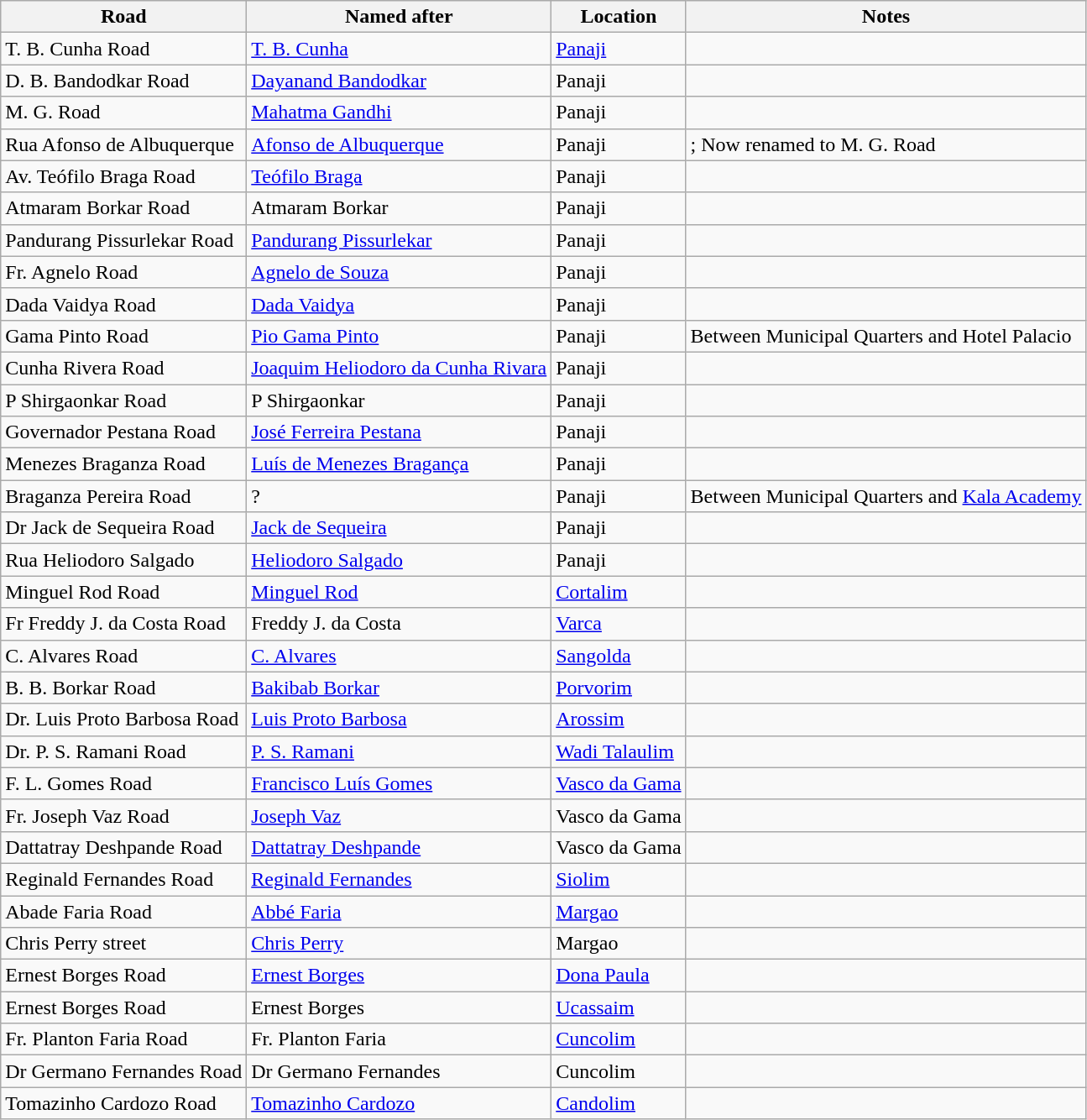<table class="wikitable">
<tr>
<th>Road</th>
<th>Named after</th>
<th>Location</th>
<th>Notes</th>
</tr>
<tr>
<td>T. B. Cunha Road</td>
<td><a href='#'>T. B. Cunha</a></td>
<td><a href='#'>Panaji</a></td>
<td></td>
</tr>
<tr>
<td>D. B. Bandodkar Road</td>
<td><a href='#'>Dayanand Bandodkar</a></td>
<td>Panaji</td>
<td></td>
</tr>
<tr>
<td>M. G. Road</td>
<td><a href='#'>Mahatma Gandhi</a></td>
<td>Panaji</td>
<td></td>
</tr>
<tr>
<td>Rua Afonso de Albuquerque</td>
<td><a href='#'>Afonso de Albuquerque</a></td>
<td>Panaji</td>
<td>; Now renamed to M. G. Road</td>
</tr>
<tr>
<td>Av. Teófilo Braga Road</td>
<td><a href='#'>Teófilo Braga</a></td>
<td>Panaji</td>
<td></td>
</tr>
<tr>
<td>Atmaram Borkar Road</td>
<td>Atmaram Borkar</td>
<td>Panaji</td>
<td></td>
</tr>
<tr>
<td>Pandurang Pissurlekar Road</td>
<td><a href='#'>Pandurang Pissurlekar</a></td>
<td>Panaji</td>
<td></td>
</tr>
<tr>
<td>Fr. Agnelo Road</td>
<td><a href='#'>Agnelo de Souza</a></td>
<td>Panaji</td>
<td></td>
</tr>
<tr>
<td>Dada Vaidya Road</td>
<td><a href='#'>Dada Vaidya</a></td>
<td>Panaji</td>
<td></td>
</tr>
<tr>
<td>Gama Pinto Road</td>
<td><a href='#'>Pio Gama Pinto</a></td>
<td>Panaji</td>
<td>Between Municipal Quarters and Hotel Palacio</td>
</tr>
<tr>
<td>Cunha Rivera Road</td>
<td><a href='#'>Joaquim Heliodoro da Cunha Rivara</a></td>
<td>Panaji</td>
<td></td>
</tr>
<tr>
<td>P Shirgaonkar Road</td>
<td>P Shirgaonkar</td>
<td>Panaji</td>
<td></td>
</tr>
<tr>
<td>Governador Pestana Road</td>
<td><a href='#'>José Ferreira Pestana</a></td>
<td>Panaji</td>
<td></td>
</tr>
<tr>
<td>Menezes Braganza Road</td>
<td><a href='#'>Luís de Menezes Bragança</a></td>
<td>Panaji</td>
<td></td>
</tr>
<tr>
<td>Braganza Pereira Road</td>
<td>?</td>
<td>Panaji</td>
<td>Between Municipal Quarters and <a href='#'>Kala Academy</a></td>
</tr>
<tr>
<td>Dr Jack de Sequeira Road</td>
<td><a href='#'>Jack de Sequeira</a></td>
<td>Panaji</td>
<td></td>
</tr>
<tr>
<td>Rua Heliodoro Salgado</td>
<td><a href='#'>Heliodoro Salgado</a></td>
<td>Panaji</td>
<td></td>
</tr>
<tr>
<td>Minguel Rod Road</td>
<td><a href='#'>Minguel Rod</a></td>
<td><a href='#'>Cortalim</a></td>
<td></td>
</tr>
<tr>
<td>Fr Freddy J. da Costa Road</td>
<td>Freddy J. da Costa</td>
<td><a href='#'>Varca</a></td>
<td></td>
</tr>
<tr>
<td>C. Alvares Road</td>
<td><a href='#'>C. Alvares</a></td>
<td><a href='#'>Sangolda</a></td>
<td></td>
</tr>
<tr>
<td>B. B. Borkar Road</td>
<td><a href='#'>Bakibab Borkar</a></td>
<td><a href='#'>Porvorim</a></td>
<td></td>
</tr>
<tr>
<td>Dr. Luis Proto Barbosa Road</td>
<td><a href='#'>Luis Proto Barbosa</a></td>
<td><a href='#'>Arossim</a></td>
<td></td>
</tr>
<tr>
<td>Dr. P. S. Ramani Road</td>
<td><a href='#'>P. S. Ramani</a></td>
<td><a href='#'>Wadi Talaulim</a></td>
<td></td>
</tr>
<tr>
<td>F. L. Gomes Road</td>
<td><a href='#'>Francisco Luís Gomes</a></td>
<td><a href='#'>Vasco da Gama</a></td>
<td></td>
</tr>
<tr>
<td>Fr. Joseph Vaz Road</td>
<td><a href='#'>Joseph Vaz</a></td>
<td>Vasco da Gama</td>
<td></td>
</tr>
<tr>
<td>Dattatray Deshpande Road</td>
<td><a href='#'>Dattatray Deshpande</a></td>
<td>Vasco da Gama</td>
<td></td>
</tr>
<tr>
<td>Reginald Fernandes Road</td>
<td><a href='#'>Reginald Fernandes</a></td>
<td><a href='#'>Siolim</a></td>
<td></td>
</tr>
<tr>
<td>Abade Faria Road</td>
<td><a href='#'>Abbé Faria</a></td>
<td><a href='#'>Margao</a></td>
<td></td>
</tr>
<tr>
<td>Chris Perry street</td>
<td><a href='#'>Chris Perry</a></td>
<td>Margao</td>
<td></td>
</tr>
<tr>
<td>Ernest Borges Road</td>
<td><a href='#'>Ernest Borges</a></td>
<td><a href='#'>Dona Paula</a></td>
<td></td>
</tr>
<tr>
<td>Ernest Borges Road</td>
<td>Ernest Borges</td>
<td><a href='#'>Ucassaim</a></td>
<td></td>
</tr>
<tr>
<td>Fr. Planton Faria Road</td>
<td>Fr. Planton Faria</td>
<td><a href='#'>Cuncolim</a></td>
<td></td>
</tr>
<tr>
<td>Dr Germano Fernandes Road</td>
<td>Dr Germano Fernandes</td>
<td>Cuncolim</td>
<td></td>
</tr>
<tr>
<td>Tomazinho Cardozo Road</td>
<td><a href='#'>Tomazinho Cardozo</a></td>
<td><a href='#'>Candolim</a></td>
<td></td>
</tr>
</table>
